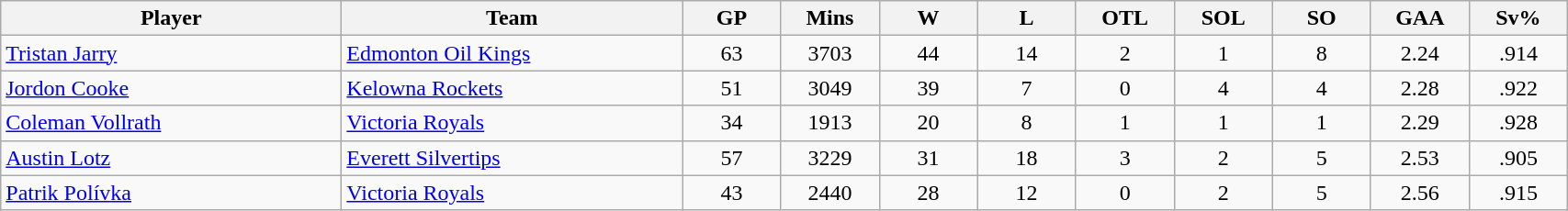<table class="wikitable sortable" style="text-align: center">
<tr>
<td class="unsortable" align=center bgcolor=#F2F2F2 style="width: 15em"><strong>Player</strong></td>
<th style="width: 15em">Team</th>
<th style="width:  4em">GP</th>
<th style="width:  4em">Mins</th>
<th style="width:  4em">W</th>
<th style="width:  4em">L</th>
<th style="width:  4em">OTL</th>
<th style="width:  4em">SOL</th>
<th style="width:  4em">SO</th>
<th style="width:  4em">GAA</th>
<th style="width:  4em">Sv%</th>
</tr>
<tr>
<td align=left><a href='#'>Tristan Jarry</a></td>
<td align=left><a href='#'>Edmonton Oil Kings</a></td>
<td>63</td>
<td>3703</td>
<td>44</td>
<td>14</td>
<td>2</td>
<td>1</td>
<td>8</td>
<td>2.24</td>
<td>.914</td>
</tr>
<tr>
<td align=left><a href='#'>Jordon Cooke</a></td>
<td align=left><a href='#'>Kelowna Rockets</a></td>
<td>51</td>
<td>3049</td>
<td>39</td>
<td>7</td>
<td>0</td>
<td>4</td>
<td>4</td>
<td>2.28</td>
<td>.922</td>
</tr>
<tr>
<td align=left><a href='#'>Coleman Vollrath</a></td>
<td align=left><a href='#'>Victoria Royals</a></td>
<td>34</td>
<td>1913</td>
<td>20</td>
<td>8</td>
<td>1</td>
<td>1</td>
<td>1</td>
<td>2.29</td>
<td>.928</td>
</tr>
<tr>
<td align=left><a href='#'>Austin Lotz</a></td>
<td align=left><a href='#'>Everett Silvertips</a></td>
<td>57</td>
<td>3229</td>
<td>31</td>
<td>18</td>
<td>3</td>
<td>2</td>
<td>5</td>
<td>2.53</td>
<td>.905</td>
</tr>
<tr>
<td align=left><a href='#'>Patrik Polívka</a></td>
<td align=left><a href='#'>Victoria Royals</a></td>
<td>43</td>
<td>2440</td>
<td>28</td>
<td>12</td>
<td>0</td>
<td>2</td>
<td>5</td>
<td>2.56</td>
<td>.915</td>
</tr>
</table>
